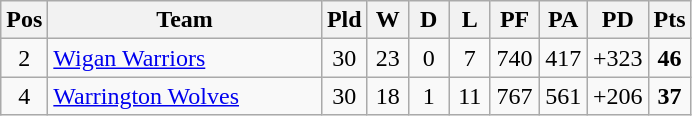<table class="wikitable" style="text-align:center;">
<tr>
<th style="width:20px;" abbr="Position">Pos</th>
<th style="width:175px;">Team</th>
<th style="width:20px;" abbr="Played">Pld</th>
<th style="width:20px;" abbr="Won">W</th>
<th style="width:20px;" abbr="Drawn">D</th>
<th style="width:20px;" abbr="Lost">L</th>
<th style="width:25px;" abbr="Points for">PF</th>
<th style="width:25px;" abbr="Points against">PA</th>
<th style="width:25px;" abbr="Points difference">PD</th>
<th style="width:20px;" abbr="Points">Pts</th>
</tr>
<tr>
<td>2</td>
<td style="text-align:left;"> <a href='#'>Wigan Warriors</a></td>
<td>30</td>
<td>23</td>
<td>0</td>
<td>7</td>
<td>740</td>
<td>417</td>
<td>+323</td>
<td><strong>46</strong></td>
</tr>
<tr>
<td>4</td>
<td style="text-align:left"> <a href='#'>Warrington Wolves</a></td>
<td>30</td>
<td>18</td>
<td>1</td>
<td>11</td>
<td>767</td>
<td>561</td>
<td>+206</td>
<td><strong>37</strong></td>
</tr>
</table>
